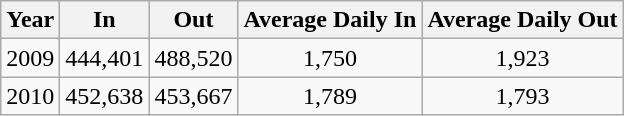<table class="wikitable" style="text-align:center">
<tr>
<th>Year</th>
<th>In</th>
<th>Out</th>
<th>Average Daily In</th>
<th>Average Daily Out</th>
</tr>
<tr>
<td>2009</td>
<td>444,401</td>
<td>488,520</td>
<td>1,750</td>
<td>1,923</td>
</tr>
<tr>
<td>2010</td>
<td>452,638</td>
<td>453,667</td>
<td>1,789</td>
<td>1,793</td>
</tr>
</table>
